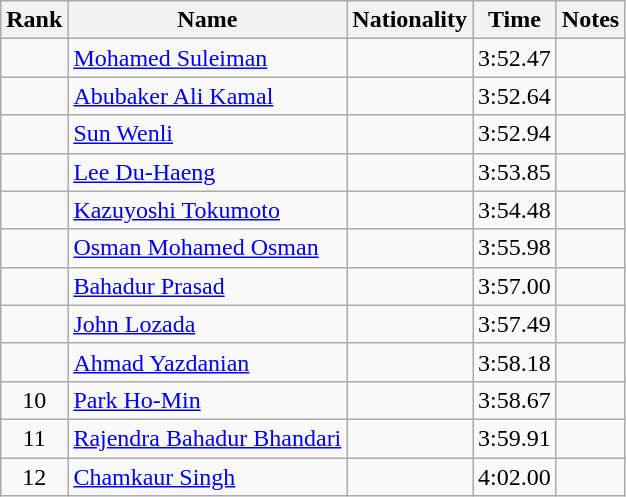<table class="wikitable sortable" style="text-align:center">
<tr>
<th>Rank</th>
<th>Name</th>
<th>Nationality</th>
<th>Time</th>
<th>Notes</th>
</tr>
<tr>
<td></td>
<td align=left><a href='#'>Mohamed Suleiman</a></td>
<td align=left></td>
<td>3:52.47</td>
<td></td>
</tr>
<tr>
<td></td>
<td align=left><a href='#'>Abubaker Ali Kamal</a></td>
<td align=left></td>
<td>3:52.64</td>
<td></td>
</tr>
<tr>
<td></td>
<td align=left><a href='#'>Sun Wenli</a></td>
<td align=left></td>
<td>3:52.94</td>
<td></td>
</tr>
<tr>
<td></td>
<td align=left><a href='#'>Lee Du-Haeng</a></td>
<td align=left></td>
<td>3:53.85</td>
<td></td>
</tr>
<tr>
<td></td>
<td align=left><a href='#'>Kazuyoshi Tokumoto</a></td>
<td align=left></td>
<td>3:54.48</td>
<td></td>
</tr>
<tr>
<td></td>
<td align=left><a href='#'>Osman Mohamed Osman</a></td>
<td align=left></td>
<td>3:55.98</td>
<td></td>
</tr>
<tr>
<td></td>
<td align=left><a href='#'>Bahadur Prasad</a></td>
<td align=left></td>
<td>3:57.00</td>
<td></td>
</tr>
<tr>
<td></td>
<td align=left><a href='#'>John Lozada</a></td>
<td align=left></td>
<td>3:57.49</td>
<td></td>
</tr>
<tr>
<td></td>
<td align=left><a href='#'>Ahmad Yazdanian</a></td>
<td align=left></td>
<td>3:58.18</td>
<td></td>
</tr>
<tr>
<td>10</td>
<td align=left><a href='#'>Park Ho-Min</a></td>
<td align=left></td>
<td>3:58.67</td>
<td></td>
</tr>
<tr>
<td>11</td>
<td align=left><a href='#'>Rajendra Bahadur Bhandari</a></td>
<td align=left></td>
<td>3:59.91</td>
<td></td>
</tr>
<tr>
<td>12</td>
<td align=left><a href='#'>Chamkaur Singh</a></td>
<td align=left></td>
<td>4:02.00</td>
<td></td>
</tr>
</table>
